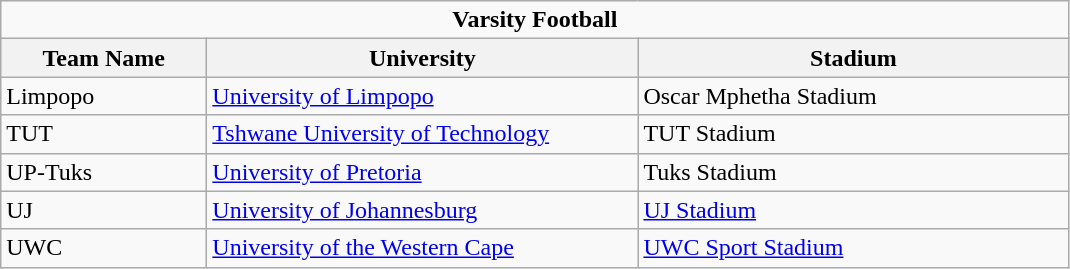<table class="wikitable">
<tr>
<td colspan=3 align=center><strong>Varsity Football</strong></td>
</tr>
<tr>
<th width="130">Team Name</th>
<th width="280">University</th>
<th width="280">Stadium</th>
</tr>
<tr>
<td>Limpopo</td>
<td><a href='#'>University of Limpopo</a></td>
<td>Oscar Mphetha Stadium</td>
</tr>
<tr>
<td>TUT</td>
<td><a href='#'>Tshwane University of Technology</a></td>
<td>TUT Stadium</td>
</tr>
<tr>
<td>UP-Tuks</td>
<td><a href='#'>University of Pretoria</a></td>
<td>Tuks Stadium</td>
</tr>
<tr>
<td>UJ</td>
<td><a href='#'>University of Johannesburg</a></td>
<td><a href='#'>UJ Stadium</a></td>
</tr>
<tr>
<td>UWC</td>
<td><a href='#'>University of the Western Cape</a></td>
<td><a href='#'>UWC Sport Stadium</a></td>
</tr>
</table>
